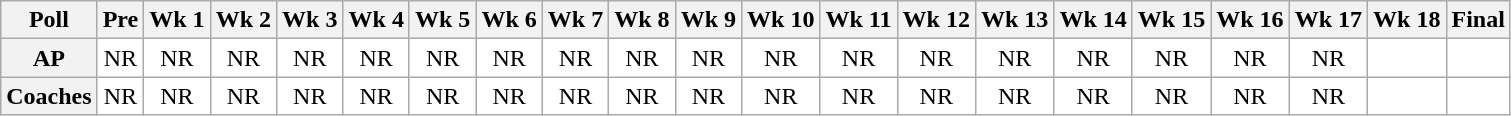<table class="wikitable" style="white-space:nowrap;">
<tr>
<th>Poll</th>
<th>Pre</th>
<th>Wk 1</th>
<th>Wk 2</th>
<th>Wk 3</th>
<th>Wk 4</th>
<th>Wk 5</th>
<th>Wk 6</th>
<th>Wk 7</th>
<th>Wk 8</th>
<th>Wk 9</th>
<th>Wk 10</th>
<th>Wk 11</th>
<th>Wk 12</th>
<th>Wk 13</th>
<th>Wk 14</th>
<th>Wk 15</th>
<th>Wk 16</th>
<th>Wk 17</th>
<th>Wk 18</th>
<th>Final</th>
</tr>
<tr style="text-align:center;">
<th>AP</th>
<td style="background:#FFF;">NR</td>
<td style="background:#FFF;">NR</td>
<td style="background:#FFF;">NR</td>
<td style="background:#FFF;">NR</td>
<td style="background:#FFF;">NR</td>
<td style="background:#FFF;">NR</td>
<td style="background:#FFF;">NR</td>
<td style="background:#FFF;">NR</td>
<td style="background:#FFF;">NR</td>
<td style="background:#FFF;">NR</td>
<td style="background:#FFF;">NR</td>
<td style="background:#FFF;">NR</td>
<td style="background:#FFF;">NR</td>
<td style="background:#FFF;">NR</td>
<td style="background:#FFF;">NR</td>
<td style="background:#FFF;">NR</td>
<td style="background:#FFF;">NR</td>
<td style="background:#FFF;">NR</td>
<td style="background:#FFF;"></td>
<td style="background:#FFF;"></td>
</tr>
<tr style="text-align:center;">
<th>Coaches</th>
<td style="background:#FFF;">NR</td>
<td style="background:#FFF;">NR</td>
<td style="background:#FFF;">NR</td>
<td style="background:#FFF;">NR</td>
<td style="background:#FFF;">NR</td>
<td style="background:#FFF;">NR</td>
<td style="background:#FFF;">NR</td>
<td style="background:#FFF;">NR</td>
<td style="background:#FFF;">NR</td>
<td style="background:#FFF;">NR</td>
<td style="background:#FFF;">NR</td>
<td style="background:#FFF;">NR</td>
<td style="background:#FFF;">NR</td>
<td style="background:#FFF;">NR</td>
<td style="background:#FFF;">NR</td>
<td style="background:#FFF;">NR</td>
<td style="background:#FFF;">NR</td>
<td style="background:#FFF;">NR</td>
<td style="background:#FFF;"></td>
<td style="background:#FFF;"></td>
</tr>
</table>
